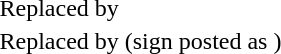<table>
<tr>
<td></td>
<td></td>
<td>Replaced by <br>

 





 











 


 


 
</td>
</tr>
<tr>
<td></td>
<td></td>
<td>Replaced by  (sign posted as )<br>



 </td>
</tr>
</table>
